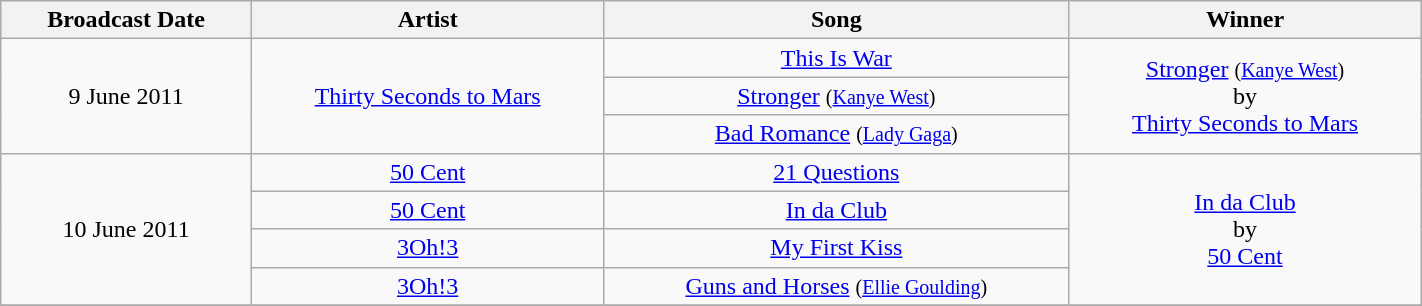<table class="wikitable" style="text-align:center" width=75%>
<tr>
<th>Broadcast Date</th>
<th>Artist</th>
<th>Song</th>
<th>Winner</th>
</tr>
<tr>
<td rowspan="3">9 June 2011</td>
<td rowspan="3"><a href='#'>Thirty Seconds to Mars</a></td>
<td><a href='#'>This Is War</a></td>
<td rowspan="3"><a href='#'>Stronger</a> <small>(<a href='#'>Kanye West</a>)</small><br>by<br><a href='#'>Thirty Seconds to Mars</a></td>
</tr>
<tr>
<td><a href='#'>Stronger</a> <small>(<a href='#'>Kanye West</a>)</small></td>
</tr>
<tr>
<td><a href='#'>Bad Romance</a> <small>(<a href='#'>Lady Gaga</a>)</small></td>
</tr>
<tr>
<td rowspan="4">10 June 2011</td>
<td><a href='#'>50 Cent</a></td>
<td><a href='#'>21 Questions</a></td>
<td rowspan="4"><a href='#'>In da Club</a><br>by<br><a href='#'>50 Cent</a></td>
</tr>
<tr>
<td><a href='#'>50 Cent</a></td>
<td><a href='#'>In da Club</a></td>
</tr>
<tr>
<td><a href='#'>3Oh!3</a></td>
<td><a href='#'>My First Kiss</a></td>
</tr>
<tr>
<td><a href='#'>3Oh!3</a></td>
<td><a href='#'>Guns and Horses</a> <small>(<a href='#'>Ellie Goulding</a>)</small></td>
</tr>
<tr>
</tr>
</table>
